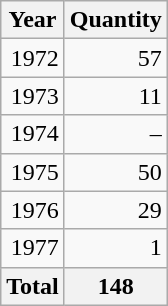<table class="wikitable" style="text-align:right">
<tr>
<th>Year</th>
<th>Quantity</th>
</tr>
<tr>
<td>1972</td>
<td>57</td>
</tr>
<tr>
<td>1973</td>
<td>11</td>
</tr>
<tr>
<td>1974</td>
<td>–</td>
</tr>
<tr>
<td>1975</td>
<td>50</td>
</tr>
<tr>
<td>1976</td>
<td>29</td>
</tr>
<tr>
<td>1977</td>
<td>1</td>
</tr>
<tr>
<th>Total</th>
<th>148</th>
</tr>
</table>
